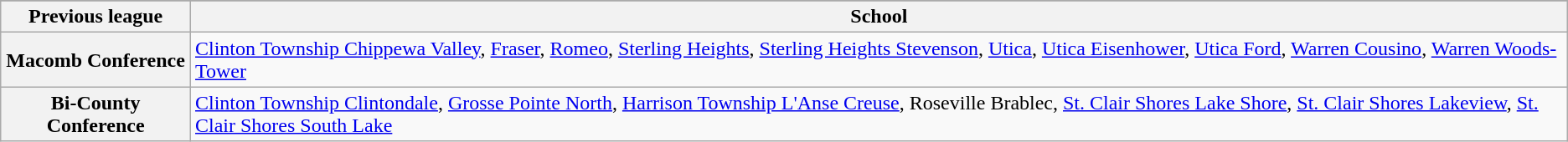<table class="wikitable">
<tr>
</tr>
<tr>
<th scope="col">Previous league</th>
<th scope="col">School</th>
</tr>
<tr>
<th scope="row">Macomb Conference</th>
<td><a href='#'>Clinton Township Chippewa Valley</a>, <a href='#'>Fraser</a>, <a href='#'>Romeo</a>, <a href='#'>Sterling Heights</a>, <a href='#'>Sterling Heights Stevenson</a>, <a href='#'>Utica</a>, <a href='#'>Utica Eisenhower</a>, <a href='#'>Utica Ford</a>, <a href='#'>Warren Cousino</a>, <a href='#'>Warren Woods-Tower</a></td>
</tr>
<tr>
<th scope="row">Bi-County Conference</th>
<td><a href='#'>Clinton Township Clintondale</a>, <a href='#'>Grosse Pointe North</a>, <a href='#'>Harrison Township L'Anse Creuse</a>, Roseville Brablec, <a href='#'>St. Clair Shores Lake Shore</a>, <a href='#'>St. Clair Shores Lakeview</a>, <a href='#'>St. Clair Shores South Lake</a></td>
</tr>
</table>
